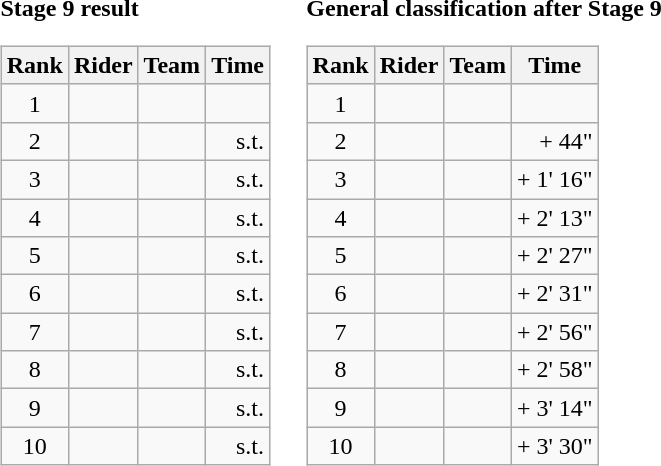<table>
<tr>
<td><strong>Stage 9 result</strong><br><table class="wikitable">
<tr>
<th scope="col">Rank</th>
<th scope="col">Rider</th>
<th scope="col">Team</th>
<th scope="col">Time</th>
</tr>
<tr>
<td style="text-align:center;">1</td>
<td></td>
<td></td>
<td style="text-align:right;"></td>
</tr>
<tr>
<td style="text-align:center;">2</td>
<td></td>
<td></td>
<td style="text-align:right;">s.t.</td>
</tr>
<tr>
<td style="text-align:center;">3</td>
<td></td>
<td></td>
<td style="text-align:right;">s.t.</td>
</tr>
<tr>
<td style="text-align:center;">4</td>
<td></td>
<td></td>
<td style="text-align:right;">s.t.</td>
</tr>
<tr>
<td style="text-align:center;">5</td>
<td></td>
<td></td>
<td style="text-align:right;">s.t.</td>
</tr>
<tr>
<td style="text-align:center;">6</td>
<td></td>
<td></td>
<td style="text-align:right;">s.t.</td>
</tr>
<tr>
<td style="text-align:center;">7</td>
<td></td>
<td></td>
<td style="text-align:right;">s.t.</td>
</tr>
<tr>
<td style="text-align:center;">8</td>
<td></td>
<td></td>
<td style="text-align:right;">s.t.</td>
</tr>
<tr>
<td style="text-align:center;">9</td>
<td></td>
<td></td>
<td style="text-align:right;">s.t.</td>
</tr>
<tr>
<td style="text-align:center;">10</td>
<td></td>
<td></td>
<td style="text-align:right;">s.t.</td>
</tr>
</table>
</td>
<td></td>
<td><strong>General classification after Stage 9</strong><br><table class="wikitable">
<tr>
<th scope="col">Rank</th>
<th scope="col">Rider</th>
<th scope="col">Team</th>
<th scope="col">Time</th>
</tr>
<tr>
<td style="text-align:center;">1</td>
<td></td>
<td></td>
<td style="text-align:right;"></td>
</tr>
<tr>
<td style="text-align:center;">2</td>
<td></td>
<td></td>
<td style="text-align:right;">+ 44"</td>
</tr>
<tr>
<td style="text-align:center;">3</td>
<td></td>
<td></td>
<td style="text-align:right;">+ 1' 16"</td>
</tr>
<tr>
<td style="text-align:center;">4</td>
<td></td>
<td></td>
<td style="text-align:right;">+ 2' 13"</td>
</tr>
<tr>
<td style="text-align:center;">5</td>
<td></td>
<td></td>
<td style="text-align:right;">+ 2' 27"</td>
</tr>
<tr>
<td style="text-align:center;">6</td>
<td></td>
<td></td>
<td style="text-align:right;">+ 2' 31"</td>
</tr>
<tr>
<td style="text-align:center;">7</td>
<td></td>
<td></td>
<td style="text-align:right;">+ 2' 56"</td>
</tr>
<tr>
<td style="text-align:center;">8</td>
<td></td>
<td></td>
<td style="text-align:right;">+ 2' 58"</td>
</tr>
<tr>
<td style="text-align:center;">9</td>
<td></td>
<td></td>
<td style="text-align:right;">+ 3' 14"</td>
</tr>
<tr>
<td style="text-align:center;">10</td>
<td></td>
<td></td>
<td style="text-align:right;">+ 3' 30"</td>
</tr>
</table>
</td>
</tr>
</table>
